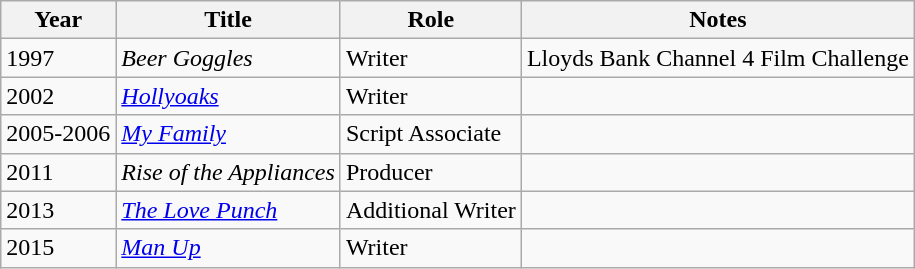<table class="wikitable">
<tr>
<th>Year</th>
<th>Title</th>
<th>Role</th>
<th>Notes</th>
</tr>
<tr>
<td>1997</td>
<td><em>Beer Goggles</em></td>
<td>Writer</td>
<td>Lloyds Bank Channel 4 Film Challenge</td>
</tr>
<tr>
<td>2002</td>
<td><em><a href='#'>Hollyoaks</a></em></td>
<td>Writer</td>
<td></td>
</tr>
<tr>
<td>2005-2006</td>
<td><em><a href='#'>My Family</a></em> </td>
<td>Script Associate</td>
<td></td>
</tr>
<tr>
<td>2011</td>
<td><em>Rise of the Appliances</em> </td>
<td>Producer</td>
<td></td>
</tr>
<tr>
<td>2013</td>
<td><em><a href='#'>The Love Punch</a></em> </td>
<td>Additional Writer</td>
<td></td>
</tr>
<tr>
<td>2015</td>
<td><em><a href='#'>Man Up</a></em> </td>
<td>Writer</td>
<td></td>
</tr>
</table>
